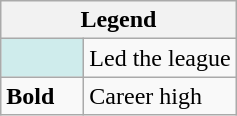<table class="wikitable mw-collapsible mw-collapsed">
<tr>
<th colspan="2">Legend</th>
</tr>
<tr>
<td style="background:#cfecec; width:3em;"></td>
<td>Led the league</td>
</tr>
<tr>
<td><strong>Bold</strong></td>
<td>Career high</td>
</tr>
</table>
